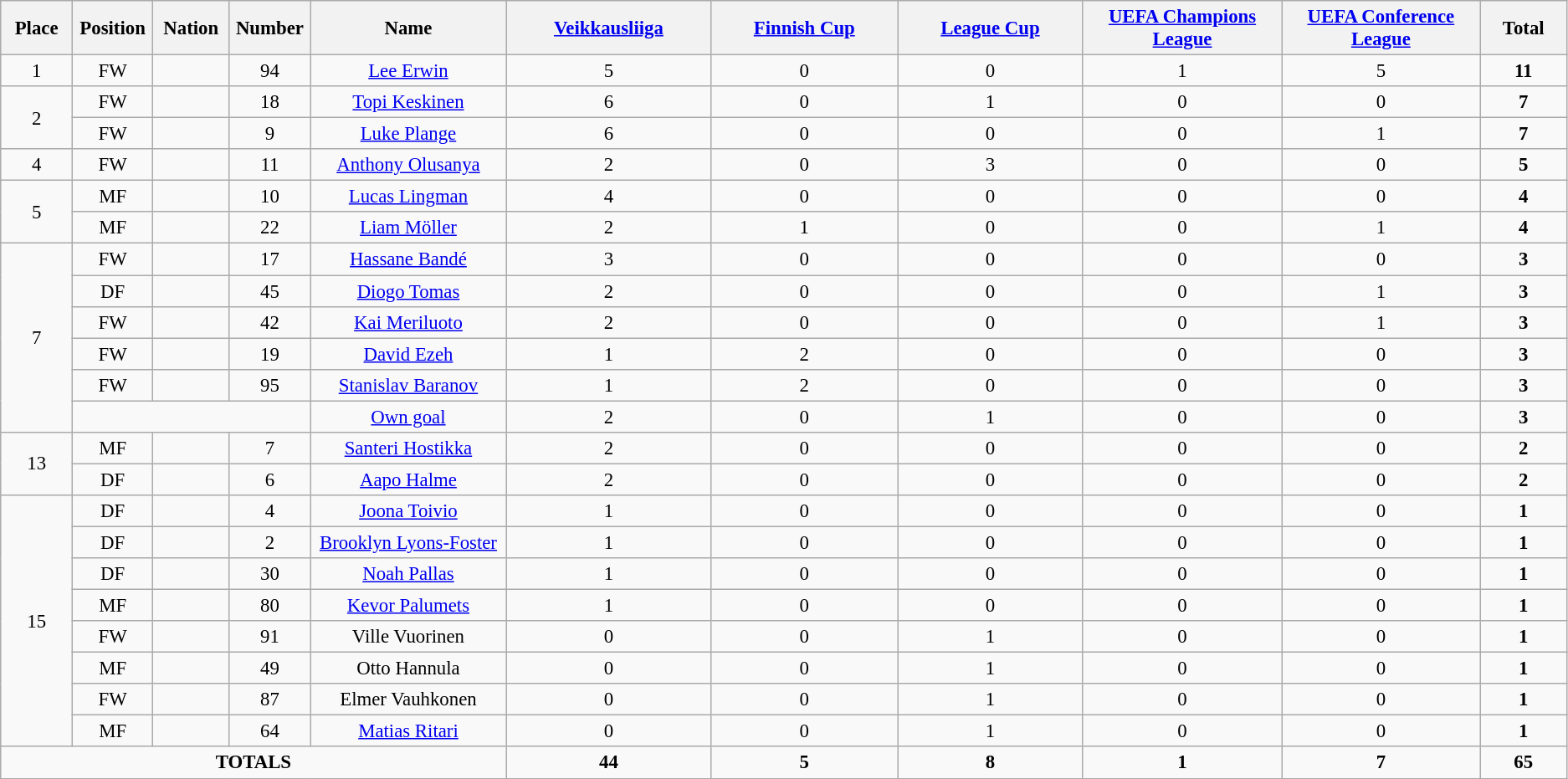<table class="wikitable" style="font-size: 95%; text-align: center;">
<tr>
<th width=60>Place</th>
<th width=60>Position</th>
<th width=60>Nation</th>
<th width=60>Number</th>
<th width=200>Name</th>
<th width=200><a href='#'>Veikkausliiga</a></th>
<th width=200><a href='#'>Finnish Cup</a></th>
<th width=200><a href='#'>League Cup</a></th>
<th width=200><a href='#'>UEFA Champions League</a></th>
<th width=200><a href='#'>UEFA Conference League</a></th>
<th width=80><strong>Total</strong></th>
</tr>
<tr>
<td>1</td>
<td>FW</td>
<td></td>
<td>94</td>
<td><a href='#'>Lee Erwin</a></td>
<td>5</td>
<td>0</td>
<td>0</td>
<td>1</td>
<td>5</td>
<td><strong>11</strong></td>
</tr>
<tr>
<td rowspan=2>2</td>
<td>FW</td>
<td></td>
<td>18</td>
<td><a href='#'>Topi Keskinen</a></td>
<td>6</td>
<td>0</td>
<td>1</td>
<td>0</td>
<td>0</td>
<td><strong>7</strong></td>
</tr>
<tr>
<td>FW</td>
<td></td>
<td>9</td>
<td><a href='#'>Luke Plange</a></td>
<td>6</td>
<td>0</td>
<td>0</td>
<td>0</td>
<td>1</td>
<td><strong>7</strong></td>
</tr>
<tr>
<td>4</td>
<td>FW</td>
<td></td>
<td>11</td>
<td><a href='#'>Anthony Olusanya</a></td>
<td>2</td>
<td>0</td>
<td>3</td>
<td>0</td>
<td>0</td>
<td><strong>5</strong></td>
</tr>
<tr>
<td rowspan=2>5</td>
<td>MF</td>
<td></td>
<td>10</td>
<td><a href='#'>Lucas Lingman</a></td>
<td>4</td>
<td>0</td>
<td>0</td>
<td>0</td>
<td>0</td>
<td><strong>4</strong></td>
</tr>
<tr>
<td>MF</td>
<td></td>
<td>22</td>
<td><a href='#'>Liam Möller</a></td>
<td>2</td>
<td>1</td>
<td>0</td>
<td>0</td>
<td>1</td>
<td><strong>4</strong></td>
</tr>
<tr>
<td rowspan=6>7</td>
<td>FW</td>
<td></td>
<td>17</td>
<td><a href='#'>Hassane Bandé</a></td>
<td>3</td>
<td>0</td>
<td>0</td>
<td>0</td>
<td>0</td>
<td><strong>3</strong></td>
</tr>
<tr>
<td>DF</td>
<td></td>
<td>45</td>
<td><a href='#'>Diogo Tomas</a></td>
<td>2</td>
<td>0</td>
<td>0</td>
<td>0</td>
<td>1</td>
<td><strong>3</strong></td>
</tr>
<tr>
<td>FW</td>
<td></td>
<td>42</td>
<td><a href='#'>Kai Meriluoto</a></td>
<td>2</td>
<td>0</td>
<td>0</td>
<td>0</td>
<td>1</td>
<td><strong>3</strong></td>
</tr>
<tr>
<td>FW</td>
<td></td>
<td>19</td>
<td><a href='#'>David Ezeh</a></td>
<td>1</td>
<td>2</td>
<td>0</td>
<td>0</td>
<td>0</td>
<td><strong>3</strong></td>
</tr>
<tr>
<td>FW</td>
<td></td>
<td>95</td>
<td><a href='#'>Stanislav Baranov</a></td>
<td>1</td>
<td>2</td>
<td>0</td>
<td>0</td>
<td>0</td>
<td><strong>3</strong></td>
</tr>
<tr>
<td colspan="3"></td>
<td><a href='#'>Own goal</a></td>
<td>2</td>
<td>0</td>
<td>1</td>
<td>0</td>
<td>0</td>
<td><strong>3</strong></td>
</tr>
<tr>
<td rowspan="2">13</td>
<td>MF</td>
<td></td>
<td>7</td>
<td><a href='#'>Santeri Hostikka</a></td>
<td>2</td>
<td>0</td>
<td>0</td>
<td>0</td>
<td>0</td>
<td><strong>2</strong></td>
</tr>
<tr>
<td>DF</td>
<td></td>
<td>6</td>
<td><a href='#'>Aapo Halme</a></td>
<td>2</td>
<td>0</td>
<td>0</td>
<td>0</td>
<td>0</td>
<td><strong>2</strong></td>
</tr>
<tr>
<td rowspan="8">15</td>
<td>DF</td>
<td></td>
<td>4</td>
<td><a href='#'>Joona Toivio</a></td>
<td>1</td>
<td>0</td>
<td>0</td>
<td>0</td>
<td>0</td>
<td><strong>1</strong></td>
</tr>
<tr>
<td>DF</td>
<td></td>
<td>2</td>
<td><a href='#'>Brooklyn Lyons-Foster</a></td>
<td>1</td>
<td>0</td>
<td>0</td>
<td>0</td>
<td>0</td>
<td><strong>1</strong></td>
</tr>
<tr>
<td>DF</td>
<td></td>
<td>30</td>
<td><a href='#'>Noah Pallas</a></td>
<td>1</td>
<td>0</td>
<td>0</td>
<td>0</td>
<td>0</td>
<td><strong>1</strong></td>
</tr>
<tr>
<td>MF</td>
<td></td>
<td>80</td>
<td><a href='#'>Kevor Palumets</a></td>
<td>1</td>
<td>0</td>
<td>0</td>
<td>0</td>
<td>0</td>
<td><strong>1</strong></td>
</tr>
<tr>
<td>FW</td>
<td></td>
<td>91</td>
<td>Ville Vuorinen</td>
<td>0</td>
<td>0</td>
<td>1</td>
<td>0</td>
<td>0</td>
<td><strong>1</strong></td>
</tr>
<tr>
<td>MF</td>
<td></td>
<td>49</td>
<td>Otto Hannula</td>
<td>0</td>
<td>0</td>
<td>1</td>
<td>0</td>
<td>0</td>
<td><strong>1</strong></td>
</tr>
<tr>
<td>FW</td>
<td></td>
<td>87</td>
<td>Elmer Vauhkonen</td>
<td>0</td>
<td>0</td>
<td>1</td>
<td>0</td>
<td>0</td>
<td><strong>1</strong></td>
</tr>
<tr>
<td>MF</td>
<td></td>
<td>64</td>
<td><a href='#'>Matias Ritari</a></td>
<td>0</td>
<td>0</td>
<td>1</td>
<td>0</td>
<td>0</td>
<td><strong>1</strong></td>
</tr>
<tr>
<td colspan="5"><strong>TOTALS</strong></td>
<td><strong>44</strong></td>
<td><strong>5</strong></td>
<td><strong>8</strong></td>
<td><strong>1</strong></td>
<td><strong>7</strong></td>
<td><strong>65</strong></td>
</tr>
</table>
